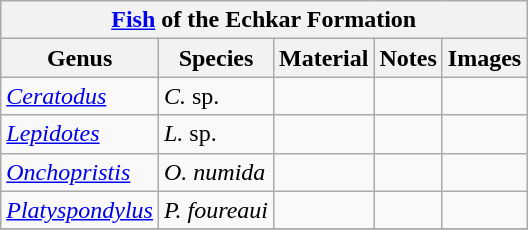<table class="wikitable" align="center">
<tr>
<th colspan="5" align="center"><strong><a href='#'>Fish</a></strong> of the Echkar Formation</th>
</tr>
<tr>
<th>Genus</th>
<th>Species</th>
<th>Material</th>
<th>Notes</th>
<th>Images</th>
</tr>
<tr>
<td><em><a href='#'>Ceratodus</a></em></td>
<td><em>C.</em> sp.</td>
<td></td>
<td></td>
<td></td>
</tr>
<tr>
<td><em><a href='#'>Lepidotes</a></em></td>
<td><em>L.</em> sp.</td>
<td></td>
<td></td>
<td></td>
</tr>
<tr>
<td><em><a href='#'>Onchopristis</a></em></td>
<td><em>O. numida</em></td>
<td></td>
<td></td>
<td></td>
</tr>
<tr>
<td><em><a href='#'>Platyspondylus</a></em></td>
<td><em>P. foureaui</em></td>
<td></td>
<td></td>
<td></td>
</tr>
<tr>
</tr>
</table>
